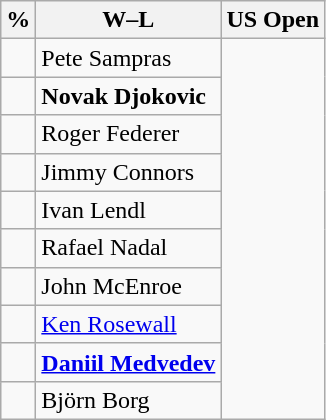<table class="wikitable" style="display:inline-table;">
<tr>
<th>%</th>
<th>W–L</th>
<th>US Open</th>
</tr>
<tr>
<td></td>
<td> Pete Sampras</td>
</tr>
<tr>
<td></td>
<td><strong> Novak Djokovic</strong></td>
</tr>
<tr>
<td></td>
<td> Roger Federer</td>
</tr>
<tr>
<td></td>
<td> Jimmy Connors</td>
</tr>
<tr>
<td></td>
<td> Ivan Lendl</td>
</tr>
<tr>
<td></td>
<td> Rafael Nadal</td>
</tr>
<tr>
<td></td>
<td> John McEnroe</td>
</tr>
<tr>
<td></td>
<td> <a href='#'>Ken Rosewall</a></td>
</tr>
<tr>
<td></td>
<td> <strong><a href='#'>Daniil Medvedev</a></strong></td>
</tr>
<tr>
<td></td>
<td> Björn Borg<br></td>
</tr>
</table>
